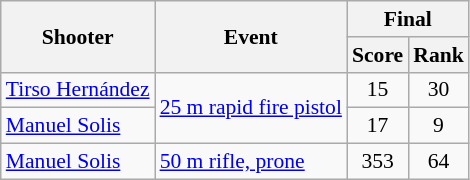<table class=wikitable style="font-size:90%">
<tr>
<th rowspan=2>Shooter</th>
<th rowspan=2>Event</th>
<th colspan=2>Final</th>
</tr>
<tr>
<th>Score</th>
<th>Rank</th>
</tr>
<tr>
<td><a href='#'>Tirso Hernández</a></td>
<td rowspan=2><a href='#'>25 m rapid fire pistol</a></td>
<td align=center>15</td>
<td align=center>30</td>
</tr>
<tr>
<td><a href='#'>Manuel Solis</a></td>
<td align=center>17</td>
<td align=center>9</td>
</tr>
<tr>
<td><a href='#'>Manuel Solis</a></td>
<td><a href='#'>50 m rifle, prone</a></td>
<td align=center>353</td>
<td align=center>64</td>
</tr>
</table>
